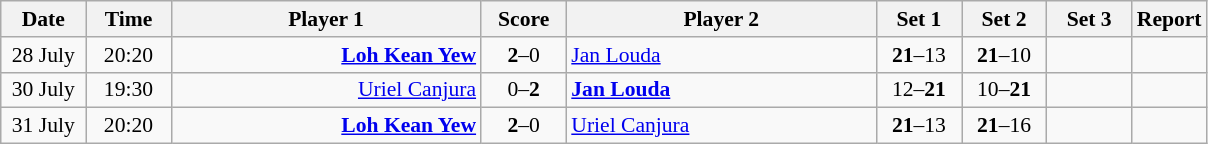<table class="wikitable" style="font-size:90%; text-align:center">
<tr>
<th width="50">Date</th>
<th width="50">Time</th>
<th width="200">Player 1</th>
<th width="50">Score</th>
<th width="200">Player 2</th>
<th width="50">Set 1</th>
<th width="50">Set 2</th>
<th width="50">Set 3</th>
<th>Report</th>
</tr>
<tr>
<td>28 July</td>
<td>20:20</td>
<td align="right"><strong><a href='#'>Loh Kean Yew</a> </strong></td>
<td><strong>2</strong>–0</td>
<td align="left"> <a href='#'>Jan Louda</a></td>
<td><strong>21</strong>–13</td>
<td><strong>21</strong>–10</td>
<td></td>
<td></td>
</tr>
<tr>
<td>30 July</td>
<td>19:30</td>
<td align="right"><a href='#'>Uriel Canjura</a> </td>
<td>0–<strong>2</strong></td>
<td align="left"><strong> <a href='#'>Jan Louda</a></strong></td>
<td>12–<strong>21</strong></td>
<td>10–<strong>21</strong></td>
<td></td>
<td></td>
</tr>
<tr>
<td>31 July</td>
<td>20:20</td>
<td align="right"><strong><a href='#'>Loh Kean Yew</a> </strong></td>
<td><strong>2</strong>–0</td>
<td align="left"> <a href='#'>Uriel Canjura</a></td>
<td><strong>21</strong>–13</td>
<td><strong>21</strong>–16</td>
<td></td>
<td></td>
</tr>
</table>
